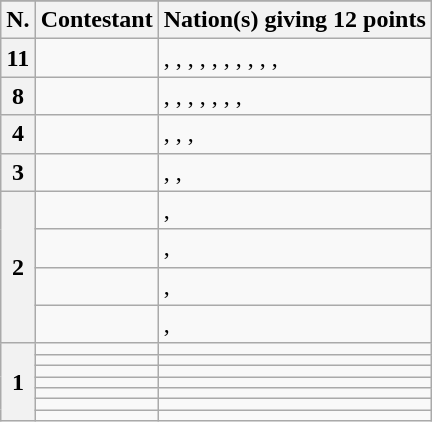<table class="wikitable plainrowheaders">
<tr>
</tr>
<tr>
<th scope="col">N.</th>
<th scope="col">Contestant</th>
<th scope="col">Nation(s) giving 12 points</th>
</tr>
<tr>
<th scope="row">11</th>
<td></td>
<td>, , <strong></strong>, , , , , , , , </td>
</tr>
<tr>
<th scope="row">8</th>
<td></td>
<td>, , , , , , , </td>
</tr>
<tr>
<th scope="row">4</th>
<td></td>
<td><strong></strong>, <strong></strong>, , </td>
</tr>
<tr>
<th scope="row">3</th>
<td></td>
<td>, , </td>
</tr>
<tr>
<th scope="row" rowspan="4">2</th>
<td></td>
<td>, </td>
</tr>
<tr>
<td></td>
<td>, <strong></strong></td>
</tr>
<tr>
<td></td>
<td>, </td>
</tr>
<tr>
<td></td>
<td><strong></strong>, </td>
</tr>
<tr>
<th scope="row" rowspan="7">1</th>
<td></td>
<td><strong></strong></td>
</tr>
<tr>
<td></td>
<td><strong></strong></td>
</tr>
<tr>
<td></td>
<td></td>
</tr>
<tr>
<td></td>
<td><strong></strong></td>
</tr>
<tr>
<td></td>
<td></td>
</tr>
<tr>
<td></td>
<td></td>
</tr>
<tr>
<td></td>
<td></td>
</tr>
</table>
